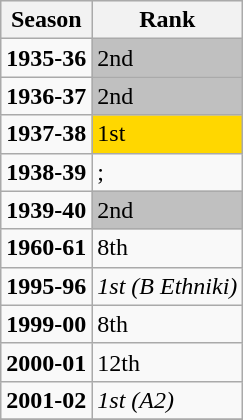<table class="wikitable">
<tr style="background: #efefef">
<th><strong>Season</strong></th>
<th>Rank</th>
</tr>
<tr>
<td><strong>1935-36</strong></td>
<td bgcolor="silver">2nd</td>
</tr>
<tr>
<td><strong>1936-37</strong></td>
<td bgcolor="silver">2nd</td>
</tr>
<tr>
<td><strong>1937-38</strong></td>
<td bgcolor="gold">1st</td>
</tr>
<tr>
<td><strong>1938-39</strong></td>
<td>;</td>
</tr>
<tr>
<td><strong>1939-40</strong></td>
<td bgcolor="silver">2nd</td>
</tr>
<tr>
<td><strong>1960-61</strong></td>
<td>8th</td>
</tr>
<tr>
<td><strong>1995-96</strong></td>
<td><em>1st (B Ethniki)</em></td>
</tr>
<tr>
<td><strong>1999-00</strong></td>
<td>8th</td>
</tr>
<tr>
<td><strong>2000-01</strong></td>
<td>12th</td>
</tr>
<tr>
<td><strong>2001-02</strong></td>
<td><em>1st (A2)</em></td>
</tr>
<tr>
</tr>
</table>
